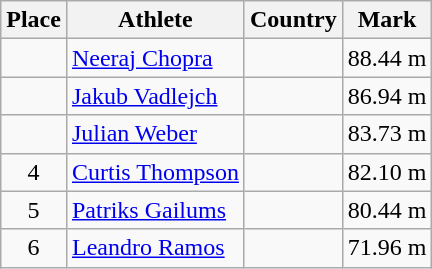<table class="wikitable">
<tr>
<th>Place</th>
<th>Athlete</th>
<th>Country</th>
<th>Mark</th>
</tr>
<tr>
<td align=center></td>
<td><a href='#'>Neeraj Chopra</a></td>
<td></td>
<td>88.44 m</td>
</tr>
<tr>
<td align=center></td>
<td><a href='#'>Jakub Vadlejch</a></td>
<td></td>
<td>86.94 m</td>
</tr>
<tr>
<td align=center></td>
<td><a href='#'>Julian Weber</a></td>
<td></td>
<td>83.73 m</td>
</tr>
<tr>
<td align=center>4</td>
<td><a href='#'>Curtis Thompson</a></td>
<td></td>
<td>82.10 m</td>
</tr>
<tr>
<td align=center>5</td>
<td><a href='#'>Patriks Gailums</a></td>
<td></td>
<td>80.44 m</td>
</tr>
<tr>
<td align=center>6</td>
<td><a href='#'>Leandro Ramos</a></td>
<td></td>
<td>71.96 m</td>
</tr>
</table>
